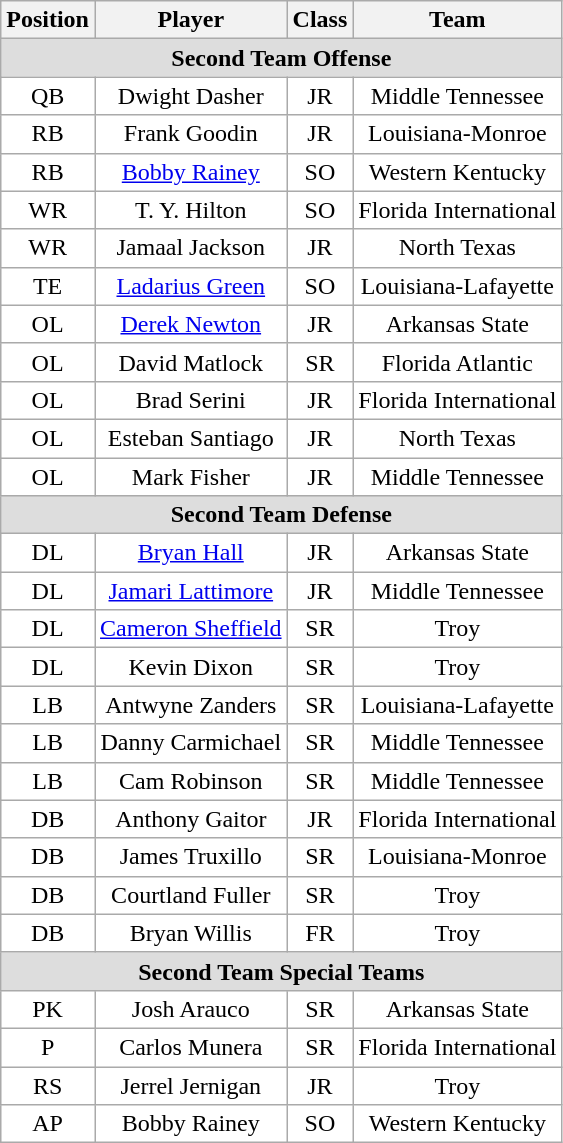<table class="wikitable sortable">
<tr>
<th>Position</th>
<th>Player</th>
<th>Class</th>
<th>Team</th>
</tr>
<tr>
<td colspan="4" style="text-align:center; background:#ddd;"><strong>Second Team Offense</strong></td>
</tr>
<tr style="text-align:center;">
<td style="background:white">QB</td>
<td style="background:white">Dwight Dasher</td>
<td style="background:white">JR</td>
<td style="background:white">Middle Tennessee</td>
</tr>
<tr style="text-align:center;">
<td style="background:white">RB</td>
<td style="background:white">Frank Goodin</td>
<td style="background:white">JR</td>
<td style="background:white">Louisiana-Monroe</td>
</tr>
<tr style="text-align:center;">
<td style="background:white">RB</td>
<td style="background:white"><a href='#'>Bobby Rainey</a></td>
<td style="background:white">SO</td>
<td style="background:white">Western Kentucky</td>
</tr>
<tr style="text-align:center;">
<td style="background:white">WR</td>
<td style="background:white">T. Y. Hilton</td>
<td style="background:white">SO</td>
<td style="background:white">Florida International</td>
</tr>
<tr style="text-align:center;">
<td style="background:white">WR</td>
<td style="background:white">Jamaal Jackson</td>
<td style="background:white">JR</td>
<td style="background:white">North Texas</td>
</tr>
<tr style="text-align:center;">
<td style="background:white">TE</td>
<td style="background:white"><a href='#'>Ladarius Green</a></td>
<td style="background:white">SO</td>
<td style="background:white">Louisiana-Lafayette</td>
</tr>
<tr style="text-align:center;">
<td style="background:white">OL</td>
<td style="background:white"><a href='#'>Derek Newton</a></td>
<td style="background:white">JR</td>
<td style="background:white">Arkansas State</td>
</tr>
<tr style="text-align:center;">
<td style="background:white">OL</td>
<td style="background:white">David Matlock</td>
<td style="background:white">SR</td>
<td style="background:white">Florida Atlantic</td>
</tr>
<tr style="text-align:center;">
<td style="background:white">OL</td>
<td style="background:white">Brad Serini</td>
<td style="background:white">JR</td>
<td style="background:white">Florida International</td>
</tr>
<tr style="text-align:center;">
<td style="background:white">OL</td>
<td style="background:white">Esteban Santiago</td>
<td style="background:white">JR</td>
<td style="background:white">North Texas</td>
</tr>
<tr style="text-align:center;">
<td style="background:white">OL</td>
<td style="background:white">Mark Fisher</td>
<td style="background:white">JR</td>
<td style="background:white">Middle Tennessee</td>
</tr>
<tr>
<td colspan="4" style="text-align:center; background:#ddd;"><strong>Second Team Defense</strong></td>
</tr>
<tr style="text-align:center;">
<td style="background:white">DL</td>
<td style="background:white"><a href='#'>Bryan Hall</a></td>
<td style="background:white">JR</td>
<td style="background:white">Arkansas State</td>
</tr>
<tr style="text-align:center;">
<td style="background:white">DL</td>
<td style="background:white"><a href='#'>Jamari Lattimore</a></td>
<td style="background:white">JR</td>
<td style="background:white">Middle Tennessee</td>
</tr>
<tr style="text-align:center;">
<td style="background:white">DL</td>
<td style="background:white"><a href='#'>Cameron Sheffield</a></td>
<td style="background:white">SR</td>
<td style="background:white">Troy</td>
</tr>
<tr style="text-align:center;">
<td style="background:white">DL</td>
<td style="background:white">Kevin Dixon</td>
<td style="background:white">SR</td>
<td style="background:white">Troy</td>
</tr>
<tr style="text-align:center;">
<td style="background:white">LB</td>
<td style="background:white">Antwyne Zanders</td>
<td style="background:white">SR</td>
<td style="background:white">Louisiana-Lafayette</td>
</tr>
<tr style="text-align:center;">
<td style="background:white">LB</td>
<td style="background:white">Danny Carmichael</td>
<td style="background:white">SR</td>
<td style="background:white">Middle Tennessee</td>
</tr>
<tr style="text-align:center;">
<td style="background:white">LB</td>
<td style="background:white">Cam Robinson</td>
<td style="background:white">SR</td>
<td style="background:white">Middle Tennessee</td>
</tr>
<tr style="text-align:center;">
<td style="background:white">DB</td>
<td style="background:white">Anthony Gaitor</td>
<td style="background:white">JR</td>
<td style="background:white">Florida International</td>
</tr>
<tr style="text-align:center;">
<td style="background:white">DB</td>
<td style="background:white">James Truxillo</td>
<td style="background:white">SR</td>
<td style="background:white">Louisiana-Monroe</td>
</tr>
<tr style="text-align:center;">
<td style="background:white">DB</td>
<td style="background:white">Courtland Fuller</td>
<td style="background:white">SR</td>
<td style="background:white">Troy</td>
</tr>
<tr style="text-align:center;">
<td style="background:white">DB</td>
<td style="background:white">Bryan Willis</td>
<td style="background:white">FR</td>
<td style="background:white">Troy</td>
</tr>
<tr>
<td colspan="4" style="text-align:center; background:#ddd;"><strong>Second Team Special Teams</strong></td>
</tr>
<tr style="text-align:center;">
<td style="background:white">PK</td>
<td style="background:white">Josh Arauco</td>
<td style="background:white">SR</td>
<td style="background:white">Arkansas State</td>
</tr>
<tr style="text-align:center;">
<td style="background:white">P</td>
<td style="background:white">Carlos Munera</td>
<td style="background:white">SR</td>
<td style="background:white">Florida International</td>
</tr>
<tr style="text-align:center;">
<td style="background:white">RS</td>
<td style="background:white">Jerrel Jernigan</td>
<td style="background:white">JR</td>
<td style="background:white">Troy</td>
</tr>
<tr style="text-align:center;">
<td style="background:white">AP</td>
<td style="background:white">Bobby Rainey</td>
<td style="background:white">SO</td>
<td style="background:white">Western Kentucky</td>
</tr>
</table>
